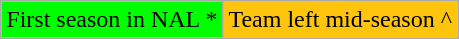<table class="wikitable" style="font-size:100%;line-height:1.1;">
<tr>
<td style="background-color:#00FF00;">First season in NAL *</td>
<td style="background-color:#FFC40C;">Team left mid-season ^</td>
</tr>
</table>
